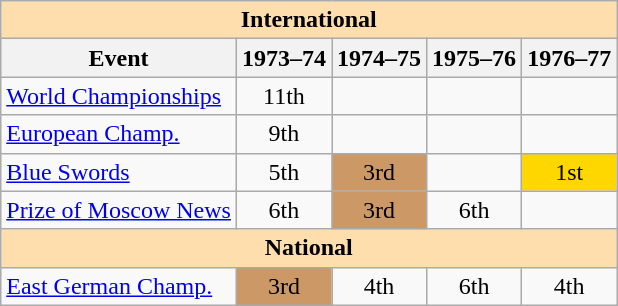<table class="wikitable" style="text-align:center">
<tr>
<th style="background-color: #ffdead; " colspan=5 align=center>International</th>
</tr>
<tr>
<th>Event</th>
<th>1973–74</th>
<th>1974–75</th>
<th>1975–76</th>
<th>1976–77</th>
</tr>
<tr>
<td align=left><a href='#'>World Championships</a></td>
<td>11th</td>
<td></td>
<td></td>
<td></td>
</tr>
<tr>
<td align=left><a href='#'>European Champ.</a></td>
<td>9th</td>
<td></td>
<td></td>
<td></td>
</tr>
<tr>
<td align=left><a href='#'>Blue Swords</a></td>
<td>5th</td>
<td bgcolor=cc9966>3rd</td>
<td></td>
<td bgcolor=gold>1st</td>
</tr>
<tr>
<td align=left><a href='#'>Prize of Moscow News</a></td>
<td>6th</td>
<td bgcolor=cc9966>3rd</td>
<td>6th</td>
<td></td>
</tr>
<tr>
<th style="background-color: #ffdead; " colspan=5 align=center>National</th>
</tr>
<tr>
<td align=left><a href='#'>East German Champ.</a></td>
<td bgcolor=cc9966>3rd</td>
<td>4th</td>
<td>6th</td>
<td>4th</td>
</tr>
</table>
